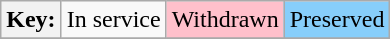<table class="wikitable">
<tr>
<th>Key:</th>
<td>In service</td>
<td style="background-color:#FFC0CB">Withdrawn</td>
<td style="background-color:#87CEFA">Preserved</td>
</tr>
<tr>
</tr>
</table>
